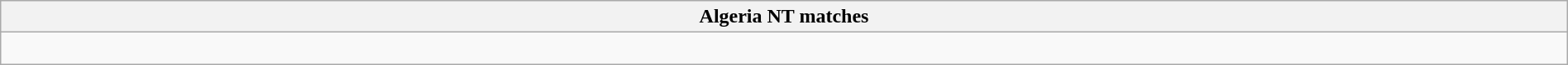<table class="wikitable collapsible collapsed" style="width:100%">
<tr>
<th>Algeria NT matches</th>
</tr>
<tr>
<td><br>



























</td>
</tr>
</table>
